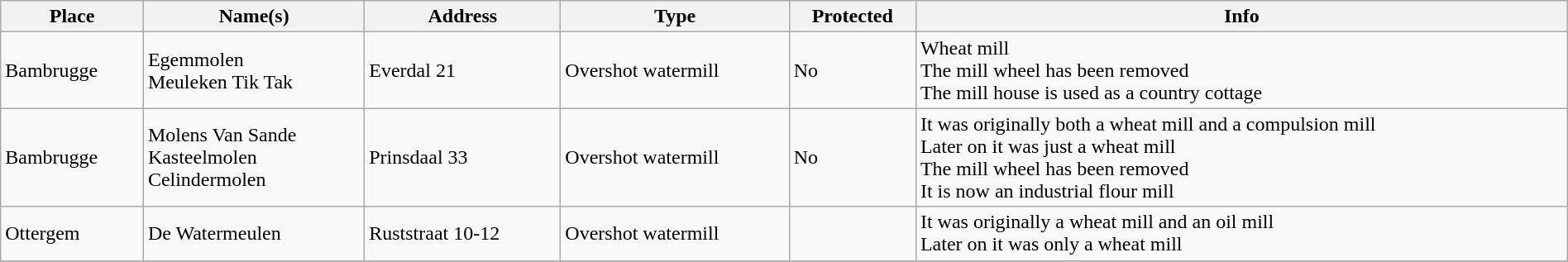<table class="wikitable" width="100%">
<tr>
<th>Place</th>
<th>Name(s)</th>
<th>Address</th>
<th>Type</th>
<th>Protected</th>
<th>Info</th>
</tr>
<tr>
<td>Bambrugge</td>
<td>Egemmolen <br> Meuleken Tik Tak</td>
<td>Everdal 21</td>
<td>Overshot watermill</td>
<td> No</td>
<td>Wheat mill <br> The mill wheel has been removed <br> The mill house is used as a country cottage</td>
</tr>
<tr>
<td>Bambrugge</td>
<td>Molens Van Sande <br> Kasteelmolen <br> Celindermolen</td>
<td>Prinsdaal 33</td>
<td>Overshot watermill</td>
<td> No</td>
<td>It was originally both a wheat mill and a compulsion mill<br> Later on it was just a wheat mill <br> The mill wheel has been removed <br> It is now an industrial flour mill</td>
</tr>
<tr>
<td>Ottergem</td>
<td>De Watermeulen</td>
<td>Ruststraat 10-12</td>
<td>Overshot watermill</td>
<td> </td>
<td>It was originally a wheat mill and an oil mill <br> Later on it was only a wheat mill</td>
</tr>
<tr>
</tr>
</table>
